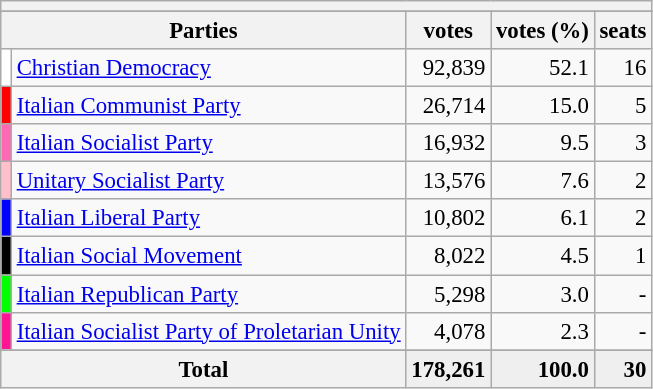<table class="wikitable" style="font-size:95%">
<tr>
<th colspan=5></th>
</tr>
<tr>
</tr>
<tr bgcolor="EFEFEF">
<th colspan=2>Parties</th>
<th>votes</th>
<th>votes (%)</th>
<th>seats</th>
</tr>
<tr>
<td bgcolor=White></td>
<td><a href='#'>Christian Democracy</a></td>
<td align=right>92,839</td>
<td align=right>52.1</td>
<td align=right>16</td>
</tr>
<tr>
<td bgcolor=Red></td>
<td><a href='#'>Italian Communist Party</a></td>
<td align=right>26,714</td>
<td align=right>15.0</td>
<td align=right>5</td>
</tr>
<tr>
<td bgcolor=Hotpink></td>
<td><a href='#'>Italian Socialist Party</a></td>
<td align=right>16,932</td>
<td align=right>9.5</td>
<td align=right>3</td>
</tr>
<tr>
<td bgcolor=Pink></td>
<td><a href='#'>Unitary Socialist Party</a></td>
<td align=right>13,576</td>
<td align=right>7.6</td>
<td align=right>2</td>
</tr>
<tr>
<td bgcolor=Blue></td>
<td><a href='#'>Italian Liberal Party</a></td>
<td align=right>10,802</td>
<td align=right>6.1</td>
<td align=right>2</td>
</tr>
<tr>
<td bgcolor=Black></td>
<td><a href='#'>Italian Social Movement</a></td>
<td align=right>8,022</td>
<td align=right>4.5</td>
<td align=right>1</td>
</tr>
<tr>
<td bgcolor=Lime></td>
<td><a href='#'>Italian Republican Party</a></td>
<td align=right>5,298</td>
<td align=right>3.0</td>
<td align=right>-</td>
</tr>
<tr>
<td bgcolor=Deeppink></td>
<td><a href='#'>Italian Socialist Party of Proletarian Unity</a></td>
<td align=right>4,078</td>
<td align=right>2.3</td>
<td align=right>-</td>
</tr>
<tr>
</tr>
<tr bgcolor="EFEFEF">
<th colspan=2><strong>Total</strong></th>
<td align=right><strong>178,261</strong></td>
<td align=right><strong>100.0</strong></td>
<td align=right><strong>30</strong></td>
</tr>
</table>
